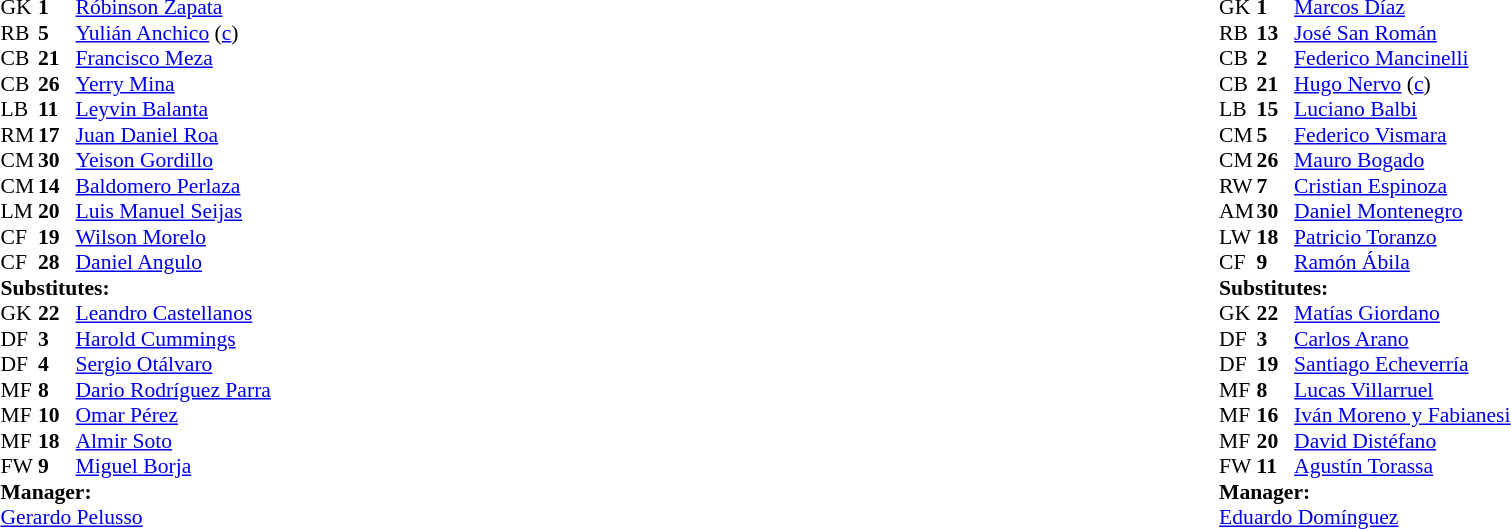<table width="100%">
<tr>
<td style="vertical-align:top; width:40%"><br><table style="font-size: 90%" cellspacing="0" cellpadding="0">
<tr>
<th width=25></th>
<th width=25></th>
</tr>
<tr>
<td>GK</td>
<td><strong>1</strong></td>
<td> <a href='#'>Róbinson Zapata</a></td>
</tr>
<tr>
<td>RB</td>
<td><strong>5</strong></td>
<td> <a href='#'>Yulián Anchico</a> (<a href='#'>c</a>)</td>
<td></td>
<td></td>
</tr>
<tr>
<td>CB</td>
<td><strong>21</strong></td>
<td> <a href='#'>Francisco Meza</a></td>
</tr>
<tr>
<td>CB</td>
<td><strong>26</strong></td>
<td> <a href='#'>Yerry Mina</a></td>
</tr>
<tr>
<td>LB</td>
<td><strong>11</strong></td>
<td> <a href='#'>Leyvin Balanta</a></td>
</tr>
<tr>
<td>RM</td>
<td><strong>17</strong></td>
<td> <a href='#'>Juan Daniel Roa</a></td>
</tr>
<tr>
<td>CM</td>
<td><strong>30</strong></td>
<td> <a href='#'>Yeison Gordillo</a></td>
<td></td>
<td></td>
</tr>
<tr>
<td>CM</td>
<td><strong>14</strong></td>
<td> <a href='#'>Baldomero Perlaza</a></td>
</tr>
<tr>
<td>LM</td>
<td><strong>20</strong></td>
<td> <a href='#'>Luis Manuel Seijas</a></td>
<td></td>
</tr>
<tr>
<td>CF</td>
<td><strong>19</strong></td>
<td> <a href='#'>Wilson Morelo</a></td>
</tr>
<tr>
<td>CF</td>
<td><strong>28</strong></td>
<td> <a href='#'>Daniel Angulo</a></td>
<td></td>
<td></td>
</tr>
<tr>
<td colspan=3><strong>Substitutes:</strong></td>
</tr>
<tr>
<td>GK</td>
<td><strong>22</strong></td>
<td> <a href='#'>Leandro Castellanos</a></td>
</tr>
<tr>
<td>DF</td>
<td><strong>3</strong></td>
<td> <a href='#'>Harold Cummings</a></td>
</tr>
<tr>
<td>DF</td>
<td><strong>4</strong></td>
<td> <a href='#'>Sergio Otálvaro</a></td>
<td></td>
<td></td>
</tr>
<tr>
<td>MF</td>
<td><strong>8</strong></td>
<td> <a href='#'>Dario Rodríguez Parra</a></td>
</tr>
<tr>
<td>MF</td>
<td><strong>10</strong></td>
<td> <a href='#'>Omar Pérez</a></td>
<td></td>
<td></td>
</tr>
<tr>
<td>MF</td>
<td><strong>18</strong></td>
<td> <a href='#'>Almir Soto</a></td>
</tr>
<tr>
<td>FW</td>
<td><strong>9</strong></td>
<td> <a href='#'>Miguel Borja</a></td>
<td></td>
<td></td>
</tr>
<tr>
<td colspan=3><strong>Manager:</strong></td>
</tr>
<tr>
<td colspan="4"> <a href='#'>Gerardo Pelusso</a></td>
</tr>
</table>
</td>
<td style="vertical-align:top; width:50%"><br><table cellspacing="0" cellpadding="0" style="font-size:90%; margin:auto">
<tr>
<th width=25></th>
<th width=25></th>
</tr>
<tr>
<td>GK</td>
<td><strong>1</strong></td>
<td> <a href='#'>Marcos Díaz</a></td>
</tr>
<tr>
<td>RB</td>
<td><strong>13</strong></td>
<td> <a href='#'>José San Román</a></td>
</tr>
<tr>
<td>CB</td>
<td><strong>2</strong></td>
<td> <a href='#'>Federico Mancinelli</a></td>
</tr>
<tr>
<td>CB</td>
<td><strong>21</strong></td>
<td> <a href='#'>Hugo Nervo</a> (<a href='#'>c</a>)</td>
</tr>
<tr>
<td>LB</td>
<td><strong>15</strong></td>
<td> <a href='#'>Luciano Balbi</a></td>
</tr>
<tr>
<td>CM</td>
<td><strong>5</strong></td>
<td> <a href='#'>Federico Vismara</a></td>
</tr>
<tr>
<td>CM</td>
<td><strong>26</strong></td>
<td> <a href='#'>Mauro Bogado</a></td>
</tr>
<tr>
<td>RW</td>
<td><strong>7</strong></td>
<td> <a href='#'>Cristian Espinoza</a></td>
<td></td>
<td></td>
</tr>
<tr>
<td>AM</td>
<td><strong>30</strong></td>
<td> <a href='#'>Daniel Montenegro</a></td>
<td></td>
<td></td>
</tr>
<tr>
<td>LW</td>
<td><strong>18</strong></td>
<td> <a href='#'>Patricio Toranzo</a></td>
</tr>
<tr>
<td>CF</td>
<td><strong>9</strong></td>
<td> <a href='#'>Ramón Ábila</a></td>
<td></td>
</tr>
<tr>
<td colspan=3><strong>Substitutes:</strong></td>
</tr>
<tr>
<td>GK</td>
<td><strong>22</strong></td>
<td> <a href='#'>Matías Giordano</a></td>
</tr>
<tr>
<td>DF</td>
<td><strong>3</strong></td>
<td> <a href='#'>Carlos Arano</a></td>
<td></td>
<td></td>
</tr>
<tr>
<td>DF</td>
<td><strong>19</strong></td>
<td> <a href='#'>Santiago Echeverría</a></td>
</tr>
<tr>
<td>MF</td>
<td><strong>8</strong></td>
<td> <a href='#'>Lucas Villarruel</a></td>
</tr>
<tr>
<td>MF</td>
<td><strong>16</strong></td>
<td> <a href='#'>Iván Moreno y Fabianesi</a></td>
</tr>
<tr>
<td>MF</td>
<td><strong>20</strong></td>
<td> <a href='#'>David Distéfano</a></td>
<td></td>
<td></td>
</tr>
<tr>
<td>FW</td>
<td><strong>11</strong></td>
<td> <a href='#'>Agustín Torassa</a></td>
<td></td>
<td> </td>
</tr>
<tr>
<td colspan=3><strong>Manager:</strong></td>
</tr>
<tr>
<td colspan="4"> <a href='#'>Eduardo Domínguez</a></td>
</tr>
<tr>
</tr>
</table>
</td>
</tr>
</table>
